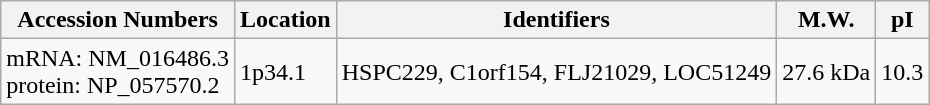<table class="wikitable">
<tr>
<th>Accession Numbers</th>
<th>Location</th>
<th>Identifiers</th>
<th>M.W.</th>
<th>pI</th>
</tr>
<tr>
<td>mRNA: NM_016486.3<br>protein: NP_057570.2 </td>
<td>1p34.1</td>
<td>HSPC229, C1orf154, FLJ21029, LOC51249</td>
<td>27.6 kDa</td>
<td>10.3</td>
</tr>
</table>
